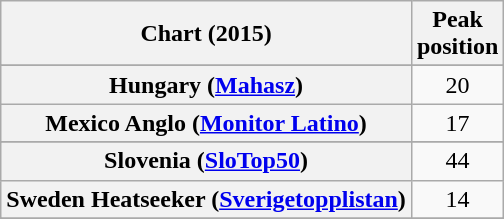<table class="wikitable plainrowheaders sortable" style="text-align:center;">
<tr>
<th>Chart (2015)</th>
<th>Peak<br>position</th>
</tr>
<tr>
</tr>
<tr>
</tr>
<tr>
<th scope="row">Hungary (<a href='#'>Mahasz</a>)</th>
<td>20</td>
</tr>
<tr>
<th scope="row">Mexico Anglo (<a href='#'>Monitor Latino</a>)</th>
<td>17</td>
</tr>
<tr>
</tr>
<tr>
</tr>
<tr>
</tr>
<tr>
</tr>
<tr>
<th scope="row">Slovenia (<a href='#'>SloTop50</a>)</th>
<td align=center>44</td>
</tr>
<tr>
<th scope="row">Sweden Heatseeker (<a href='#'>Sverigetopplistan</a>)</th>
<td>14</td>
</tr>
<tr>
</tr>
<tr>
</tr>
</table>
